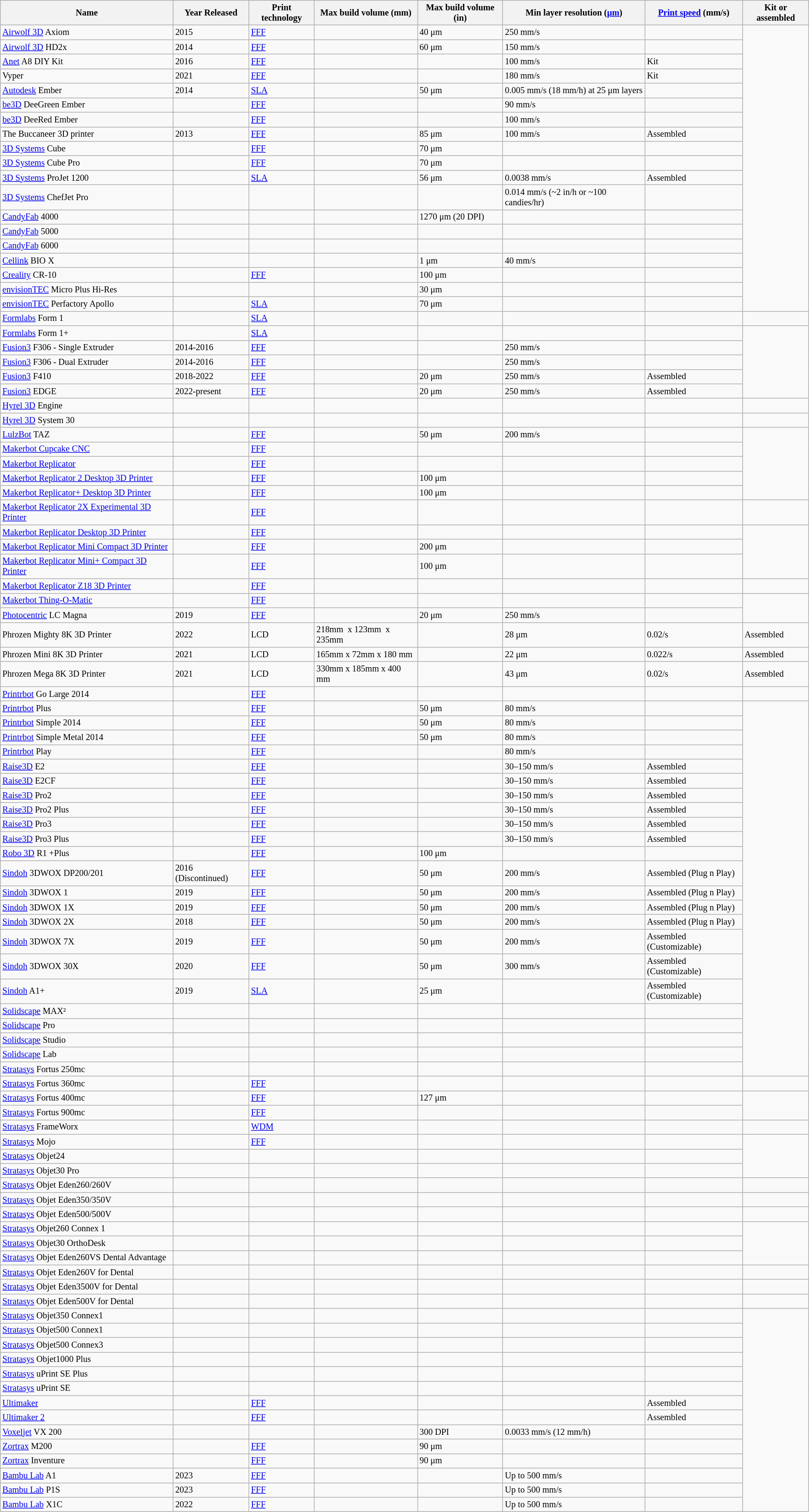<table class="wikitable sortable" border="1" style="font-size: 85%; text-align:left;">
<tr>
<th>Name</th>
<th>Year Released</th>
<th>Print technology</th>
<th>Max build volume (mm)</th>
<th>Max build volume (in)</th>
<th>Min layer resolution (<a href='#'>μm</a>)</th>
<th><a href='#'>Print speed</a> (mm/s)</th>
<th>Kit or assembled</th>
</tr>
<tr>
<td><a href='#'>Airwolf 3D</a> Axiom</td>
<td>2015</td>
<td><a href='#'>FFF</a></td>
<td></td>
<td>40 μm</td>
<td>250 mm/s</td>
<td></td>
</tr>
<tr>
<td><a href='#'>Airwolf 3D</a> HD2x</td>
<td>2014</td>
<td><a href='#'>FFF</a></td>
<td></td>
<td>60 μm</td>
<td>150 mm/s</td>
<td></td>
</tr>
<tr>
<td><a href='#'>Anet</a> A8 DIY Kit</td>
<td>2016</td>
<td><a href='#'>FFF</a></td>
<td></td>
<td></td>
<td>100 mm/s</td>
<td>Kit</td>
</tr>
<tr>
<td> Vyper</td>
<td>2021</td>
<td><a href='#'>FFF</a></td>
<td></td>
<td></td>
<td>180 mm/s</td>
<td>Kit</td>
</tr>
<tr>
<td><a href='#'>Autodesk</a> Ember</td>
<td>2014</td>
<td><a href='#'>SLA</a></td>
<td></td>
<td>50 μm</td>
<td>0.005 mm/s (18 mm/h) at 25 μm layers</td>
<td></td>
</tr>
<tr>
<td><a href='#'>be3D</a> DeeGreen Ember</td>
<td></td>
<td><a href='#'>FFF</a></td>
<td></td>
<td></td>
<td>90 mm/s</td>
<td></td>
</tr>
<tr>
<td><a href='#'>be3D</a> DeeRed Ember</td>
<td></td>
<td><a href='#'>FFF</a></td>
<td></td>
<td></td>
<td>100 mm/s</td>
<td></td>
</tr>
<tr>
<td>The Buccaneer 3D printer</td>
<td>2013</td>
<td><a href='#'>FFF</a></td>
<td></td>
<td>85 μm</td>
<td>100 mm/s</td>
<td>Assembled</td>
</tr>
<tr>
<td><a href='#'>3D Systems</a> Cube</td>
<td></td>
<td><a href='#'>FFF</a></td>
<td></td>
<td>70 μm</td>
<td></td>
<td></td>
</tr>
<tr>
<td><a href='#'>3D Systems</a> Cube Pro</td>
<td></td>
<td><a href='#'>FFF</a></td>
<td></td>
<td>70 μm</td>
<td></td>
<td></td>
</tr>
<tr>
<td><a href='#'>3D Systems</a> ProJet 1200</td>
<td></td>
<td><a href='#'>SLA</a></td>
<td></td>
<td>56 μm</td>
<td>0.0038 mm/s</td>
<td>Assembled</td>
</tr>
<tr>
<td><a href='#'>3D Systems</a> ChefJet Pro</td>
<td></td>
<td></td>
<td></td>
<td></td>
<td>0.014 mm/s (~2 in/h or ~100 candies/hr)</td>
<td></td>
</tr>
<tr>
<td><a href='#'>CandyFab</a> 4000</td>
<td></td>
<td></td>
<td></td>
<td>1270 μm (20 DPI)</td>
<td></td>
<td></td>
</tr>
<tr>
<td><a href='#'>CandyFab</a> 5000</td>
<td></td>
<td></td>
<td></td>
<td></td>
<td></td>
<td></td>
</tr>
<tr>
<td><a href='#'>CandyFab</a> 6000</td>
<td></td>
<td></td>
<td></td>
<td></td>
<td></td>
<td></td>
</tr>
<tr>
<td><a href='#'>Cellink</a> BIO X</td>
<td></td>
<td></td>
<td></td>
<td>1 μm</td>
<td>40 mm/s</td>
<td></td>
</tr>
<tr>
<td><a href='#'>Creality</a> CR-10</td>
<td></td>
<td><a href='#'>FFF</a></td>
<td></td>
<td>100 μm</td>
<td></td>
<td></td>
</tr>
<tr>
<td><a href='#'>envisionTEC</a> Micro Plus Hi-Res</td>
<td></td>
<td></td>
<td></td>
<td>30 μm</td>
<td></td>
<td></td>
</tr>
<tr>
<td><a href='#'>envisionTEC</a> Perfactory Apollo</td>
<td></td>
<td><a href='#'>SLA</a></td>
<td></td>
<td>70 μm</td>
<td></td>
<td></td>
</tr>
<tr>
<td><a href='#'>Formlabs</a> Form 1</td>
<td></td>
<td><a href='#'>SLA</a></td>
<td></td>
<td></td>
<td></td>
<td></td>
<td></td>
</tr>
<tr>
<td><a href='#'>Formlabs</a> Form 1+</td>
<td></td>
<td><a href='#'>SLA</a></td>
<td></td>
<td></td>
<td></td>
<td></td>
</tr>
<tr>
<td><a href='#'>Fusion3</a> F306 - Single Extruder</td>
<td>2014-2016</td>
<td><a href='#'>FFF</a></td>
<td></td>
<td></td>
<td>250 mm/s</td>
<td></td>
</tr>
<tr>
<td><a href='#'>Fusion3</a> F306 - Dual Extruder</td>
<td>2014-2016</td>
<td><a href='#'>FFF</a></td>
<td></td>
<td></td>
<td>250 mm/s</td>
<td></td>
</tr>
<tr>
<td><a href='#'>Fusion3</a> F410</td>
<td>2018-2022</td>
<td><a href='#'>FFF</a></td>
<td></td>
<td>20 μm</td>
<td>250 mm/s</td>
<td>Assembled</td>
</tr>
<tr>
<td><a href='#'>Fusion3</a> EDGE</td>
<td>2022-present</td>
<td><a href='#'>FFF</a></td>
<td></td>
<td>20 μm</td>
<td>250 mm/s</td>
<td>Assembled</td>
</tr>
<tr>
<td><a href='#'>Hyrel 3D</a> Engine</td>
<td></td>
<td></td>
<td></td>
<td></td>
<td></td>
<td></td>
<td></td>
</tr>
<tr>
<td><a href='#'>Hyrel 3D</a> System 30</td>
<td></td>
<td></td>
<td></td>
<td></td>
<td></td>
<td></td>
<td></td>
</tr>
<tr>
<td><a href='#'>LulzBot</a> TAZ</td>
<td></td>
<td><a href='#'>FFF</a></td>
<td></td>
<td>50 μm</td>
<td>200 mm/s</td>
<td></td>
</tr>
<tr>
<td><a href='#'>Makerbot Cupcake CNC</a></td>
<td></td>
<td><a href='#'>FFF</a></td>
<td></td>
<td></td>
<td></td>
<td></td>
</tr>
<tr>
<td><a href='#'>Makerbot Replicator</a></td>
<td></td>
<td><a href='#'>FFF</a></td>
<td></td>
<td></td>
<td></td>
<td></td>
</tr>
<tr>
<td><a href='#'>Makerbot Replicator 2 Desktop 3D Printer</a></td>
<td></td>
<td><a href='#'>FFF</a></td>
<td></td>
<td>100 μm</td>
<td></td>
<td></td>
</tr>
<tr>
<td><a href='#'>Makerbot Replicator+ Desktop 3D Printer</a></td>
<td></td>
<td><a href='#'>FFF</a></td>
<td></td>
<td>100 μm</td>
<td></td>
<td></td>
</tr>
<tr>
<td><a href='#'>Makerbot Replicator 2X Experimental 3D Printer</a></td>
<td></td>
<td><a href='#'>FFF</a></td>
<td></td>
<td></td>
<td></td>
<td></td>
<td></td>
</tr>
<tr>
<td><a href='#'>Makerbot Replicator Desktop 3D Printer</a></td>
<td></td>
<td><a href='#'>FFF</a></td>
<td></td>
<td></td>
<td></td>
<td></td>
</tr>
<tr>
<td><a href='#'>Makerbot Replicator Mini Compact 3D Printer</a></td>
<td></td>
<td><a href='#'>FFF</a></td>
<td></td>
<td>200 μm</td>
<td></td>
<td></td>
</tr>
<tr>
<td><a href='#'>Makerbot Replicator Mini+ Compact 3D Printer</a></td>
<td></td>
<td><a href='#'>FFF</a></td>
<td></td>
<td>100 μm</td>
<td></td>
<td></td>
</tr>
<tr>
<td><a href='#'>Makerbot Replicator Z18 3D Printer</a></td>
<td></td>
<td><a href='#'>FFF</a></td>
<td></td>
<td></td>
<td></td>
<td></td>
<td></td>
</tr>
<tr>
<td><a href='#'>Makerbot Thing-O-Matic</a></td>
<td></td>
<td><a href='#'>FFF</a></td>
<td></td>
<td></td>
<td></td>
<td></td>
</tr>
<tr>
<td><a href='#'>Photocentric</a> LC Magna</td>
<td>2019</td>
<td><a href='#'>FFF</a></td>
<td></td>
<td>20 μm</td>
<td>250 mm/s</td>
<td Assembled></td>
</tr>
<tr>
<td>Phrozen Mighty 8K 3D Printer</td>
<td>2022</td>
<td>LCD</td>
<td>218mm  x 123mm  x 235mm</td>
<td></td>
<td>28 μm</td>
<td>0.02/s</td>
<td>Assembled</td>
</tr>
<tr>
<td>Phrozen Mini 8K 3D Printer</td>
<td>2021</td>
<td>LCD</td>
<td>165mm x 72mm x 180 mm</td>
<td></td>
<td>22 μm</td>
<td>0.022/s</td>
<td>Assembled</td>
</tr>
<tr>
<td>Phrozen Mega 8K 3D Printer</td>
<td>2021</td>
<td>LCD</td>
<td>330mm x 185mm x 400 mm</td>
<td></td>
<td>43 μm</td>
<td>0.02/s</td>
<td>Assembled</td>
</tr>
<tr>
<td><a href='#'>Printrbot</a> Go Large 2014</td>
<td></td>
<td><a href='#'>FFF</a></td>
<td></td>
<td></td>
<td></td>
<td></td>
<td></td>
</tr>
<tr>
<td><a href='#'>Printrbot</a> Plus</td>
<td></td>
<td><a href='#'>FFF</a></td>
<td></td>
<td>50 μm</td>
<td>80 mm/s</td>
<td></td>
</tr>
<tr>
<td><a href='#'>Printrbot</a> Simple 2014</td>
<td></td>
<td><a href='#'>FFF</a></td>
<td></td>
<td>50 μm</td>
<td>80 mm/s</td>
<td></td>
</tr>
<tr>
<td><a href='#'>Printrbot</a> Simple Metal 2014</td>
<td></td>
<td><a href='#'>FFF</a></td>
<td></td>
<td>50 μm</td>
<td>80 mm/s</td>
<td></td>
</tr>
<tr>
<td><a href='#'>Printrbot</a> Play</td>
<td></td>
<td><a href='#'>FFF</a></td>
<td></td>
<td></td>
<td>80 mm/s</td>
<td></td>
</tr>
<tr>
<td><a href='#'>Raise3D</a> E2</td>
<td></td>
<td><a href='#'>FFF</a></td>
<td></td>
<td></td>
<td>30–150 mm/s</td>
<td>Assembled</td>
</tr>
<tr>
<td><a href='#'>Raise3D</a> E2CF</td>
<td></td>
<td><a href='#'>FFF</a></td>
<td></td>
<td></td>
<td>30–150 mm/s</td>
<td>Assembled</td>
</tr>
<tr>
<td><a href='#'>Raise3D</a> Pro2</td>
<td></td>
<td><a href='#'>FFF</a></td>
<td></td>
<td></td>
<td>30–150 mm/s</td>
<td>Assembled</td>
</tr>
<tr>
<td><a href='#'>Raise3D</a> Pro2 Plus</td>
<td></td>
<td><a href='#'>FFF</a></td>
<td></td>
<td></td>
<td>30–150 mm/s</td>
<td>Assembled</td>
</tr>
<tr>
<td><a href='#'>Raise3D</a> Pro3</td>
<td></td>
<td><a href='#'>FFF</a></td>
<td></td>
<td></td>
<td>30–150 mm/s</td>
<td>Assembled</td>
</tr>
<tr>
<td><a href='#'>Raise3D</a> Pro3 Plus</td>
<td></td>
<td><a href='#'>FFF</a></td>
<td></td>
<td></td>
<td>30–150 mm/s</td>
<td>Assembled</td>
</tr>
<tr>
<td><a href='#'>Robo 3D</a> R1 +Plus</td>
<td></td>
<td><a href='#'>FFF</a></td>
<td></td>
<td>100 μm</td>
<td></td>
<td></td>
</tr>
<tr>
<td><a href='#'>Sindoh</a> 3DWOX DP200/201</td>
<td>2016 (Discontinued)</td>
<td><a href='#'>FFF</a></td>
<td></td>
<td>50 μm</td>
<td>200 mm/s</td>
<td>Assembled (Plug n Play)</td>
</tr>
<tr>
<td><a href='#'>Sindoh</a> 3DWOX 1</td>
<td>2019</td>
<td><a href='#'>FFF</a></td>
<td></td>
<td>50 μm</td>
<td>200 mm/s</td>
<td>Assembled (Plug n Play)</td>
</tr>
<tr>
<td><a href='#'>Sindoh</a> 3DWOX 1X</td>
<td>2019</td>
<td><a href='#'>FFF</a></td>
<td></td>
<td>50 μm</td>
<td>200 mm/s</td>
<td>Assembled (Plug n Play)</td>
</tr>
<tr>
<td><a href='#'>Sindoh</a> 3DWOX 2X</td>
<td>2018</td>
<td><a href='#'>FFF</a></td>
<td></td>
<td>50 μm</td>
<td>200 mm/s</td>
<td>Assembled (Plug n Play)</td>
</tr>
<tr>
<td><a href='#'>Sindoh</a> 3DWOX 7X</td>
<td>2019</td>
<td><a href='#'>FFF</a></td>
<td></td>
<td>50 μm</td>
<td>200 mm/s</td>
<td>Assembled (Customizable)</td>
</tr>
<tr>
<td><a href='#'>Sindoh</a> 3DWOX 30X</td>
<td>2020</td>
<td><a href='#'>FFF</a></td>
<td></td>
<td>50 μm</td>
<td>300 mm/s</td>
<td>Assembled (Customizable)</td>
</tr>
<tr>
<td><a href='#'>Sindoh</a> A1+</td>
<td>2019</td>
<td><a href='#'>SLA</a></td>
<td></td>
<td>25 μm</td>
<td></td>
<td>Assembled (Customizable)</td>
</tr>
<tr>
<td><a href='#'>Solidscape</a> MAX²</td>
<td></td>
<td></td>
<td></td>
<td></td>
<td></td>
<td></td>
</tr>
<tr>
<td><a href='#'>Solidscape</a> Pro</td>
<td></td>
<td></td>
<td></td>
<td></td>
<td></td>
<td></td>
</tr>
<tr>
<td><a href='#'>Solidscape</a> Studio</td>
<td></td>
<td></td>
<td></td>
<td></td>
<td></td>
<td></td>
</tr>
<tr>
<td><a href='#'>Solidscape</a> Lab</td>
<td></td>
<td></td>
<td></td>
<td></td>
<td></td>
<td></td>
</tr>
<tr>
<td><a href='#'>Stratasys</a> Fortus 250mc</td>
<td></td>
<td></td>
<td></td>
<td></td>
<td></td>
<td></td>
</tr>
<tr>
<td><a href='#'>Stratasys</a> Fortus 360mc</td>
<td></td>
<td><a href='#'>FFF</a></td>
<td></td>
<td></td>
<td></td>
<td></td>
<td></td>
</tr>
<tr>
<td><a href='#'>Stratasys</a> Fortus 400mc</td>
<td></td>
<td><a href='#'>FFF</a></td>
<td></td>
<td>127 μm</td>
<td></td>
<td></td>
</tr>
<tr>
<td><a href='#'>Stratasys</a> Fortus 900mc</td>
<td></td>
<td><a href='#'>FFF</a></td>
<td></td>
<td></td>
<td></td>
<td></td>
</tr>
<tr>
<td><a href='#'>Stratasys</a> FrameWorx</td>
<td></td>
<td><a href='#'>WDM</a></td>
<td></td>
<td></td>
<td></td>
<td></td>
<td></td>
</tr>
<tr>
<td><a href='#'>Stratasys</a> Mojo</td>
<td></td>
<td><a href='#'>FFF</a></td>
<td></td>
<td></td>
<td></td>
<td></td>
</tr>
<tr>
<td><a href='#'>Stratasys</a> Objet24</td>
<td></td>
<td></td>
<td></td>
<td></td>
<td></td>
<td></td>
</tr>
<tr>
<td><a href='#'>Stratasys</a> Objet30 Pro</td>
<td></td>
<td></td>
<td></td>
<td></td>
<td></td>
<td></td>
</tr>
<tr>
<td><a href='#'>Stratasys</a> Objet Eden260/260V</td>
<td></td>
<td></td>
<td></td>
<td></td>
<td></td>
<td></td>
<td></td>
</tr>
<tr>
<td><a href='#'>Stratasys</a> Objet Eden350/350V</td>
<td></td>
<td></td>
<td></td>
<td></td>
<td></td>
<td></td>
<td></td>
</tr>
<tr>
<td><a href='#'>Stratasys</a> Objet Eden500/500V</td>
<td></td>
<td></td>
<td></td>
<td></td>
<td></td>
<td></td>
<td></td>
</tr>
<tr>
<td><a href='#'>Stratasys</a> Objet260 Connex 1</td>
<td></td>
<td></td>
<td></td>
<td></td>
<td></td>
<td></td>
</tr>
<tr>
<td><a href='#'>Stratasys</a> Objet30 OrthoDesk</td>
<td></td>
<td></td>
<td></td>
<td></td>
<td></td>
<td></td>
</tr>
<tr>
<td><a href='#'>Stratasys</a> Objet Eden260VS Dental Advantage</td>
<td></td>
<td></td>
<td></td>
<td></td>
<td></td>
<td></td>
</tr>
<tr>
<td><a href='#'>Stratasys</a> Objet Eden260V for Dental</td>
<td></td>
<td></td>
<td></td>
<td></td>
<td></td>
<td></td>
<td></td>
</tr>
<tr>
<td><a href='#'>Stratasys</a> Objet Eden3500V for Dental</td>
<td></td>
<td></td>
<td></td>
<td></td>
<td></td>
<td></td>
<td></td>
</tr>
<tr>
<td><a href='#'>Stratasys</a> Objet Eden500V for Dental</td>
<td></td>
<td></td>
<td></td>
<td></td>
<td></td>
<td></td>
<td></td>
</tr>
<tr>
<td><a href='#'>Stratasys</a> Objet350 Connex1</td>
<td></td>
<td></td>
<td></td>
<td></td>
<td></td>
<td></td>
</tr>
<tr>
<td><a href='#'>Stratasys</a> Objet500 Connex1</td>
<td></td>
<td></td>
<td></td>
<td></td>
<td></td>
<td></td>
</tr>
<tr>
<td><a href='#'>Stratasys</a> Objet500 Connex3</td>
<td></td>
<td></td>
<td></td>
<td></td>
<td></td>
<td></td>
</tr>
<tr>
<td><a href='#'>Stratasys</a> Objet1000 Plus</td>
<td></td>
<td></td>
<td></td>
<td></td>
<td></td>
<td></td>
</tr>
<tr>
<td><a href='#'>Stratasys</a> uPrint SE Plus</td>
<td></td>
<td></td>
<td></td>
<td></td>
<td></td>
<td></td>
</tr>
<tr>
<td><a href='#'>Stratasys</a> uPrint SE</td>
<td></td>
<td></td>
<td></td>
<td></td>
<td></td>
<td></td>
</tr>
<tr>
<td><a href='#'>Ultimaker</a></td>
<td></td>
<td><a href='#'>FFF</a></td>
<td></td>
<td></td>
<td></td>
<td>Assembled</td>
</tr>
<tr>
<td><a href='#'>Ultimaker 2</a></td>
<td></td>
<td><a href='#'>FFF</a></td>
<td></td>
<td></td>
<td></td>
<td>Assembled</td>
</tr>
<tr>
<td><a href='#'>Voxeljet</a> VX 200</td>
<td></td>
<td></td>
<td></td>
<td>300 DPI</td>
<td>0.0033 mm/s (12 mm/h)</td>
<td></td>
</tr>
<tr>
<td><a href='#'>Zortrax</a> M200</td>
<td></td>
<td><a href='#'>FFF</a></td>
<td></td>
<td>90 μm</td>
<td></td>
<td></td>
</tr>
<tr>
<td><a href='#'>Zortrax</a> Inventure</td>
<td></td>
<td><a href='#'>FFF</a></td>
<td></td>
<td>90 μm</td>
<td></td>
<td></td>
</tr>
<tr>
<td><a href='#'>Bambu Lab</a> A1</td>
<td>2023</td>
<td><a href='#'>FFF</a></td>
<td></td>
<td></td>
<td>Up to 500 mm/s</td>
<td></td>
</tr>
<tr>
<td><a href='#'>Bambu Lab</a> P1S</td>
<td>2023</td>
<td><a href='#'>FFF</a></td>
<td></td>
<td></td>
<td>Up to 500 mm/s</td>
<td></td>
</tr>
<tr>
<td><a href='#'>Bambu Lab</a> X1C</td>
<td>2022</td>
<td><a href='#'>FFF</a></td>
<td></td>
<td></td>
<td>Up to 500 mm/s</td>
<td></td>
</tr>
</table>
